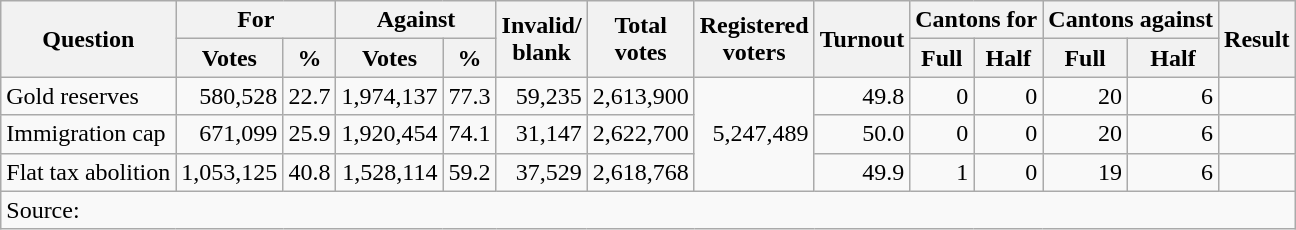<table class=wikitable style=text-align:right>
<tr>
<th rowspan=2>Question</th>
<th colspan=2>For</th>
<th colspan=2>Against</th>
<th rowspan=2>Invalid/<br>blank</th>
<th rowspan=2>Total<br>votes</th>
<th rowspan=2>Registered<br>voters</th>
<th rowspan=2>Turnout</th>
<th colspan=2>Cantons for</th>
<th colspan=2>Cantons against</th>
<th rowspan=2>Result</th>
</tr>
<tr>
<th>Votes</th>
<th>%</th>
<th>Votes</th>
<th>%</th>
<th>Full</th>
<th>Half</th>
<th>Full</th>
<th>Half</th>
</tr>
<tr>
<td align=left>Gold reserves</td>
<td>580,528</td>
<td>22.7</td>
<td>1,974,137</td>
<td>77.3</td>
<td>59,235</td>
<td>2,613,900</td>
<td rowspan=3>5,247,489</td>
<td>49.8</td>
<td>0</td>
<td>0</td>
<td>20</td>
<td>6</td>
<td></td>
</tr>
<tr>
<td align=left>Immigration cap</td>
<td>671,099</td>
<td>25.9</td>
<td>1,920,454</td>
<td>74.1</td>
<td>31,147</td>
<td>2,622,700</td>
<td>50.0</td>
<td>0</td>
<td>0</td>
<td>20</td>
<td>6</td>
<td></td>
</tr>
<tr>
<td align=left>Flat tax abolition</td>
<td>1,053,125</td>
<td>40.8</td>
<td>1,528,114</td>
<td>59.2</td>
<td>37,529</td>
<td>2,618,768</td>
<td>49.9</td>
<td>1</td>
<td>0</td>
<td>19</td>
<td>6</td>
<td></td>
</tr>
<tr>
<td colspan=14 align=left>Source:   </td>
</tr>
</table>
